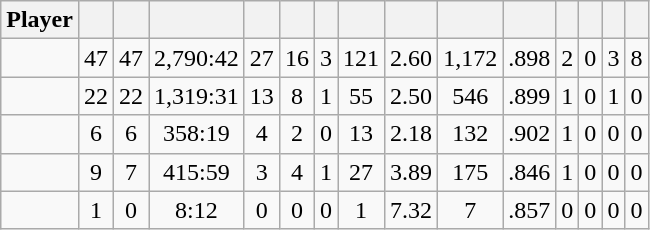<table class="wikitable sortable" style="text-align:center;">
<tr>
<th>Player</th>
<th></th>
<th></th>
<th></th>
<th></th>
<th></th>
<th></th>
<th></th>
<th></th>
<th></th>
<th></th>
<th></th>
<th></th>
<th></th>
<th></th>
</tr>
<tr>
<td></td>
<td>47</td>
<td>47</td>
<td>2,790:42</td>
<td>27</td>
<td>16</td>
<td>3</td>
<td>121</td>
<td>2.60</td>
<td>1,172</td>
<td>.898</td>
<td>2</td>
<td>0</td>
<td>3</td>
<td>8</td>
</tr>
<tr>
<td></td>
<td>22</td>
<td>22</td>
<td>1,319:31</td>
<td>13</td>
<td>8</td>
<td>1</td>
<td>55</td>
<td>2.50</td>
<td>546</td>
<td>.899</td>
<td>1</td>
<td>0</td>
<td>1</td>
<td>0</td>
</tr>
<tr>
<td></td>
<td>6</td>
<td>6</td>
<td>358:19</td>
<td>4</td>
<td>2</td>
<td>0</td>
<td>13</td>
<td>2.18</td>
<td>132</td>
<td>.902</td>
<td>1</td>
<td>0</td>
<td>0</td>
<td>0</td>
</tr>
<tr>
<td></td>
<td>9</td>
<td>7</td>
<td>415:59</td>
<td>3</td>
<td>4</td>
<td>1</td>
<td>27</td>
<td>3.89</td>
<td>175</td>
<td>.846</td>
<td>1</td>
<td>0</td>
<td>0</td>
<td>0</td>
</tr>
<tr>
<td></td>
<td>1</td>
<td>0</td>
<td>8:12</td>
<td>0</td>
<td>0</td>
<td>0</td>
<td>1</td>
<td>7.32</td>
<td>7</td>
<td>.857</td>
<td>0</td>
<td>0</td>
<td>0</td>
<td>0</td>
</tr>
</table>
